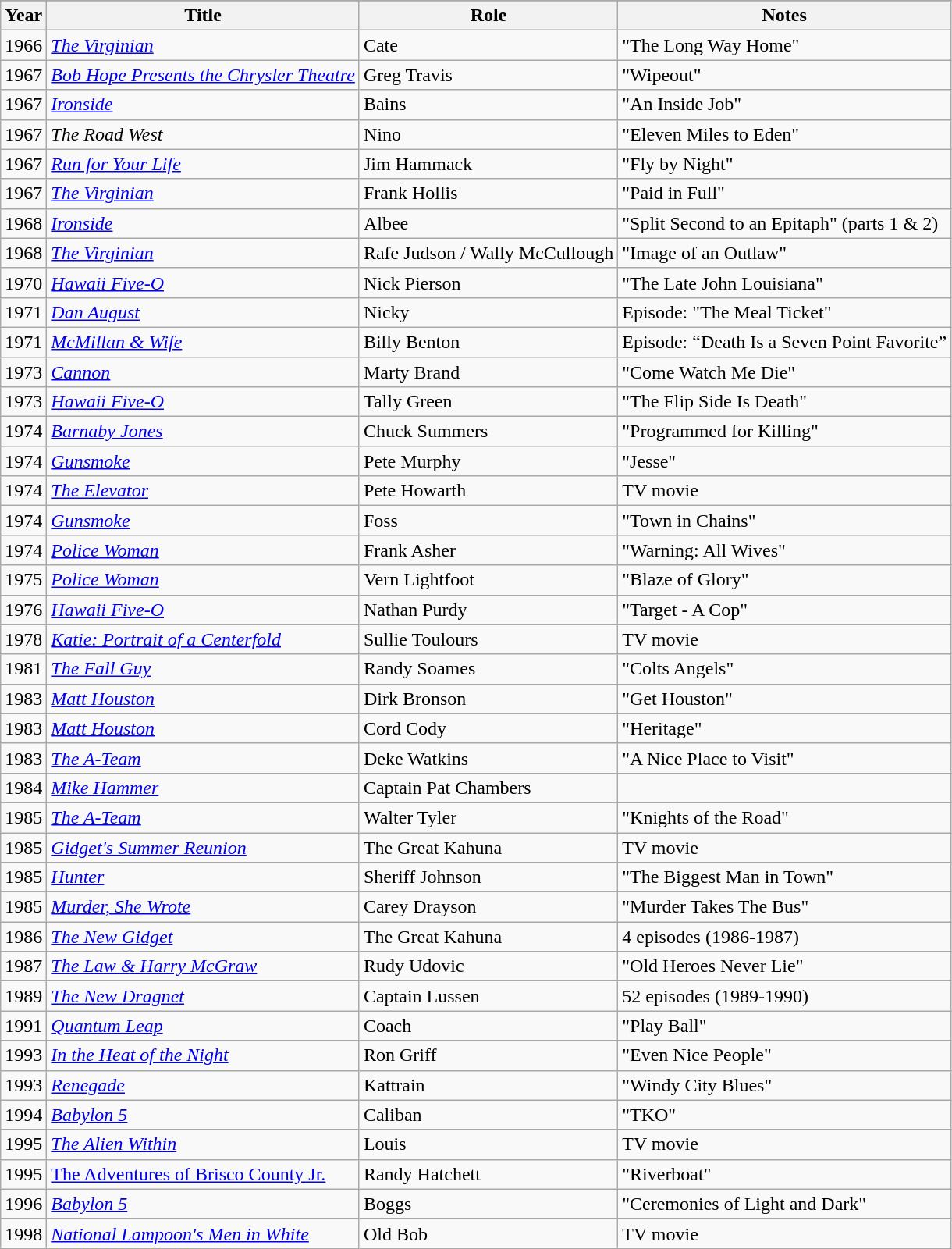<table class="wikitable sortable">
<tr>
</tr>
<tr>
<th>Year</th>
<th>Title</th>
<th>Role</th>
<th>Notes</th>
</tr>
<tr>
<td>1966</td>
<td><em><a href='#'>The Virginian</a></em></td>
<td>Cate</td>
<td>"The Long Way Home"</td>
</tr>
<tr>
<td>1967</td>
<td><em><a href='#'>Bob Hope Presents the Chrysler Theatre</a></em></td>
<td>Greg Travis</td>
<td>"Wipeout"</td>
</tr>
<tr>
<td>1967</td>
<td><em><a href='#'>Ironside</a></em></td>
<td>Bains</td>
<td>"An Inside Job"</td>
</tr>
<tr>
<td>1967</td>
<td><em>The Road West</em></td>
<td>Nino</td>
<td>"Eleven Miles to Eden"</td>
</tr>
<tr>
<td>1967</td>
<td><em><a href='#'>Run for Your Life</a></em></td>
<td>Jim Hammack</td>
<td>"Fly by Night"</td>
</tr>
<tr>
<td>1967</td>
<td><em><a href='#'>The Virginian</a></em></td>
<td>Frank Hollis</td>
<td>"Paid in Full"</td>
</tr>
<tr>
<td>1968</td>
<td><em><a href='#'>Ironside</a></em></td>
<td>Albee</td>
<td>"Split Second to an Epitaph" (parts 1 & 2)</td>
</tr>
<tr>
<td>1968</td>
<td><em><a href='#'>The Virginian</a></em></td>
<td>Rafe Judson / Wally McCullough</td>
<td>"Image of an Outlaw"</td>
</tr>
<tr>
<td>1970</td>
<td><em><a href='#'>Hawaii Five-O</a></em></td>
<td>Nick Pierson</td>
<td>"The Late John Louisiana"</td>
</tr>
<tr>
<td>1971</td>
<td><em><a href='#'>Dan August</a></em></td>
<td>Nicky</td>
<td>Episode: "The Meal Ticket"</td>
</tr>
<tr>
<td>1971</td>
<td><em><a href='#'>McMillan & Wife</a></em></td>
<td>Billy Benton</td>
<td>Episode: “Death Is a Seven Point Favorite”</td>
</tr>
<tr>
<td>1973</td>
<td><em><a href='#'>Cannon</a></em></td>
<td>Marty Brand</td>
<td>"Come Watch Me Die"</td>
</tr>
<tr>
<td>1973</td>
<td><em><a href='#'>Hawaii Five-O</a></em></td>
<td>Tally Green</td>
<td>"The Flip Side Is Death"</td>
</tr>
<tr>
<td>1974</td>
<td><em><a href='#'>Barnaby Jones</a></em></td>
<td>Chuck Summers</td>
<td>"Programmed for Killing"</td>
</tr>
<tr>
<td>1974</td>
<td><em><a href='#'>Gunsmoke</a></em></td>
<td>Pete Murphy</td>
<td>"Jesse"</td>
</tr>
<tr>
<td>1974</td>
<td><em><a href='#'>The Elevator</a></em></td>
<td>Pete Howarth</td>
<td>TV movie</td>
</tr>
<tr>
<td>1974</td>
<td><em><a href='#'>Gunsmoke</a></em></td>
<td>Foss</td>
<td>"Town in Chains"</td>
</tr>
<tr>
<td>1974</td>
<td><em><a href='#'>Police Woman</a></em></td>
<td>Frank Asher</td>
<td>"Warning: All Wives"</td>
</tr>
<tr>
<td>1975</td>
<td><em><a href='#'>Police Woman</a></em></td>
<td>Vern Lightfoot</td>
<td>"Blaze of Glory"</td>
</tr>
<tr>
<td>1976</td>
<td><em><a href='#'>Hawaii Five-O</a></em></td>
<td>Nathan Purdy</td>
<td>"Target - A Cop"</td>
</tr>
<tr>
<td>1978</td>
<td><em><a href='#'>Katie: Portrait of a Centerfold</a></em></td>
<td>Sullie Toulours</td>
<td>TV movie</td>
</tr>
<tr>
<td>1981</td>
<td><em><a href='#'>The Fall Guy</a></em></td>
<td>Randy Soames</td>
<td>"Colts Angels"</td>
</tr>
<tr>
<td>1983</td>
<td><em><a href='#'>Matt Houston </a></em></td>
<td>Dirk Bronson</td>
<td>"Get Houston"</td>
</tr>
<tr>
<td>1983</td>
<td><em><a href='#'>Matt Houston </a></em></td>
<td>Cord Cody</td>
<td>"Heritage"</td>
</tr>
<tr>
<td>1983</td>
<td><em><a href='#'>The A-Team</a></em></td>
<td>Deke Watkins</td>
<td>"A Nice Place to Visit"</td>
</tr>
<tr>
<td>1984</td>
<td><a href='#'><em>Mike Hammer</em></a></td>
<td>Captain Pat Chambers</td>
<td></td>
</tr>
<tr>
<td>1985</td>
<td><em><a href='#'>The A-Team</a></em></td>
<td>Walter Tyler</td>
<td>"Knights of the Road"</td>
</tr>
<tr>
<td>1985</td>
<td><em><a href='#'>Gidget's Summer Reunion</a></em></td>
<td>The Great Kahuna</td>
<td>TV movie</td>
</tr>
<tr>
<td>1985</td>
<td><em><a href='#'>Hunter</a></em></td>
<td>Sheriff Johnson</td>
<td>"The Biggest Man in Town"</td>
</tr>
<tr>
<td>1985</td>
<td><em><a href='#'>Murder, She Wrote</a></em></td>
<td>Carey Drayson</td>
<td>"Murder Takes The Bus"</td>
</tr>
<tr>
<td>1986</td>
<td><em><a href='#'>The New Gidget</a></em></td>
<td>The Great Kahuna</td>
<td>4 episodes (1986-1987)</td>
</tr>
<tr>
<td>1987</td>
<td><em><a href='#'>The Law & Harry McGraw</a></em></td>
<td>Rudy Udovic</td>
<td>"Old Heroes Never Lie"</td>
</tr>
<tr>
<td>1989</td>
<td><em><a href='#'>The New Dragnet</a></em></td>
<td>Captain Lussen</td>
<td>52 episodes (1989-1990)</td>
</tr>
<tr>
<td>1991</td>
<td><em><a href='#'>Quantum Leap</a></em></td>
<td>Coach</td>
<td>"Play Ball"</td>
</tr>
<tr>
<td>1993</td>
<td><em><a href='#'>In the Heat of the Night</a></em></td>
<td>Ron Griff</td>
<td>"Even Nice People"</td>
</tr>
<tr>
<td>1993</td>
<td><em><a href='#'>Renegade</a></em></td>
<td>Kattrain</td>
<td>"Windy City Blues"</td>
</tr>
<tr>
<td>1994</td>
<td><em><a href='#'>Babylon 5</a></em></td>
<td>Caliban</td>
<td>"TKO"</td>
</tr>
<tr>
<td>1995</td>
<td><em><a href='#'>The Alien Within</a></em></td>
<td>Louis</td>
<td>TV movie</td>
</tr>
<tr>
<td>1995</td>
<td><a href='#'>The Adventures of Brisco County Jr.</a></td>
<td>Randy Hatchett</td>
<td>"Riverboat"</td>
</tr>
<tr>
<td>1996</td>
<td><em><a href='#'>Babylon 5</a></em></td>
<td>Boggs</td>
<td>"Ceremonies of Light and Dark"</td>
</tr>
<tr>
<td>1998</td>
<td><em><a href='#'>National Lampoon's Men in White</a></em></td>
<td>Old Bob</td>
<td>TV movie</td>
</tr>
</table>
